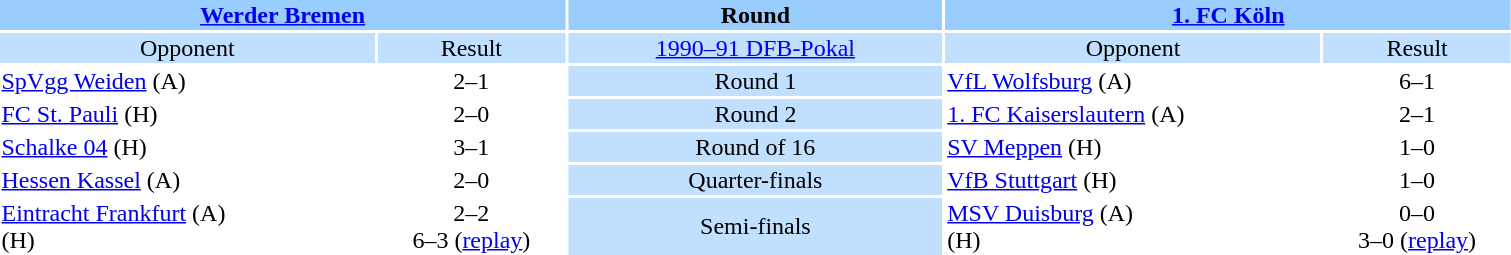<table style="width:80%; text-align:center;">
<tr style="vertical-align:top; background:#99CCFF;">
<th colspan="2"><a href='#'>Werder Bremen</a></th>
<th style="width:20%">Round</th>
<th colspan="2"><a href='#'>1. FC Köln</a></th>
</tr>
<tr style="vertical-align:top; background:#C1E0FF;">
<td style="width:20%">Opponent</td>
<td style="width:10%">Result</td>
<td><a href='#'>1990–91 DFB-Pokal</a></td>
<td style="width:20%">Opponent</td>
<td style="width:10%">Result</td>
</tr>
<tr>
<td align="left"><a href='#'>SpVgg Weiden</a> (A)</td>
<td>2–1</td>
<td style="background:#C1E0FF;">Round 1</td>
<td align="left"><a href='#'>VfL Wolfsburg</a> (A)</td>
<td>6–1</td>
</tr>
<tr>
<td align="left"><a href='#'>FC St. Pauli</a> (H)</td>
<td>2–0</td>
<td style="background:#C1E0FF;">Round 2</td>
<td align="left"><a href='#'>1. FC Kaiserslautern</a> (A)</td>
<td>2–1</td>
</tr>
<tr>
<td align="left"><a href='#'>Schalke 04</a> (H)</td>
<td>3–1</td>
<td style="background:#C1E0FF;">Round of 16</td>
<td align="left"><a href='#'>SV Meppen</a> (H)</td>
<td>1–0</td>
</tr>
<tr>
<td align="left"><a href='#'>Hessen Kassel</a> (A)</td>
<td>2–0</td>
<td style="background:#C1E0FF;">Quarter-finals</td>
<td align="left"><a href='#'>VfB Stuttgart</a> (H)</td>
<td>1–0 </td>
</tr>
<tr>
<td align="left"><a href='#'>Eintracht Frankfurt</a> (A)<br> (H)</td>
<td>2–2 <br>6–3 (<a href='#'>replay</a>)</td>
<td style="background:#C1E0FF;">Semi-finals</td>
<td align="left"><a href='#'>MSV Duisburg</a> (A)<br> (H)</td>
<td>0–0 <br>3–0 (<a href='#'>replay</a>)</td>
</tr>
</table>
